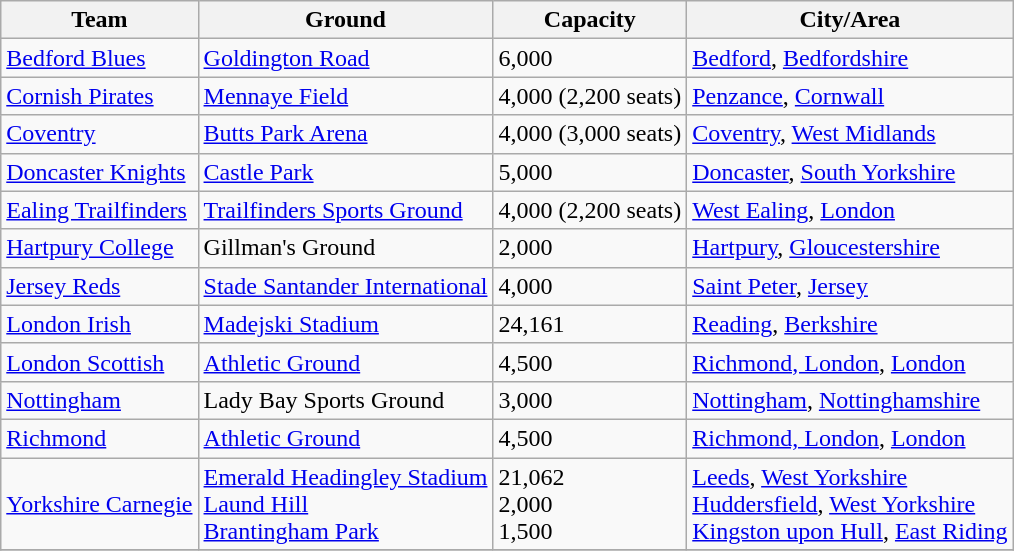<table class="wikitable sortable">
<tr>
<th>Team</th>
<th>Ground</th>
<th>Capacity</th>
<th>City/Area</th>
</tr>
<tr>
<td><a href='#'>Bedford Blues</a></td>
<td><a href='#'>Goldington Road</a></td>
<td>6,000</td>
<td><a href='#'>Bedford</a>, <a href='#'>Bedfordshire</a></td>
</tr>
<tr>
<td><a href='#'>Cornish Pirates</a></td>
<td><a href='#'>Mennaye Field</a></td>
<td>4,000 (2,200 seats)</td>
<td><a href='#'>Penzance</a>, <a href='#'>Cornwall</a></td>
</tr>
<tr>
<td><a href='#'>Coventry</a></td>
<td><a href='#'>Butts Park Arena</a></td>
<td>4,000 (3,000 seats)</td>
<td><a href='#'>Coventry</a>, <a href='#'>West Midlands</a></td>
</tr>
<tr>
<td><a href='#'>Doncaster Knights</a></td>
<td><a href='#'>Castle Park</a></td>
<td>5,000</td>
<td><a href='#'>Doncaster</a>, <a href='#'>South Yorkshire</a></td>
</tr>
<tr>
<td><a href='#'>Ealing Trailfinders</a></td>
<td><a href='#'>Trailfinders Sports Ground</a></td>
<td>4,000 (2,200 seats)</td>
<td><a href='#'>West Ealing</a>, <a href='#'>London</a></td>
</tr>
<tr>
<td><a href='#'>Hartpury College</a></td>
<td>Gillman's Ground</td>
<td>2,000</td>
<td><a href='#'>Hartpury</a>, <a href='#'>Gloucestershire</a></td>
</tr>
<tr>
<td><a href='#'>Jersey Reds</a></td>
<td><a href='#'>Stade Santander International</a></td>
<td>4,000</td>
<td><a href='#'>Saint Peter</a>, <a href='#'>Jersey</a></td>
</tr>
<tr>
<td><a href='#'>London Irish</a></td>
<td><a href='#'>Madejski Stadium</a></td>
<td>24,161</td>
<td><a href='#'>Reading</a>, <a href='#'>Berkshire</a></td>
</tr>
<tr>
<td><a href='#'>London Scottish</a></td>
<td><a href='#'>Athletic Ground</a></td>
<td>4,500</td>
<td><a href='#'>Richmond, London</a>, <a href='#'>London</a></td>
</tr>
<tr>
<td><a href='#'>Nottingham</a></td>
<td>Lady Bay Sports Ground</td>
<td>3,000</td>
<td><a href='#'>Nottingham</a>, <a href='#'>Nottinghamshire</a></td>
</tr>
<tr>
<td><a href='#'>Richmond</a></td>
<td><a href='#'>Athletic Ground</a></td>
<td>4,500</td>
<td><a href='#'>Richmond, London</a>, <a href='#'>London</a></td>
</tr>
<tr>
<td><a href='#'>Yorkshire Carnegie</a></td>
<td><a href='#'>Emerald Headingley Stadium</a><br><a href='#'>Laund Hill</a><br><a href='#'>Brantingham Park</a></td>
<td>21,062<br>2,000<br>1,500</td>
<td><a href='#'>Leeds</a>, <a href='#'>West Yorkshire</a><br><a href='#'>Huddersfield</a>, <a href='#'>West Yorkshire</a><br><a href='#'>Kingston upon Hull</a>, <a href='#'>East Riding</a></td>
</tr>
<tr>
</tr>
</table>
